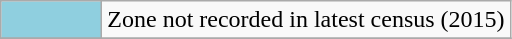<table class="wikitable" #8fcfdf>
<tr>
<td style="background: #8fcfdf" width="60"></td>
<td align="left">Zone not recorded in latest census (2015)</td>
</tr>
<tr>
</tr>
</table>
